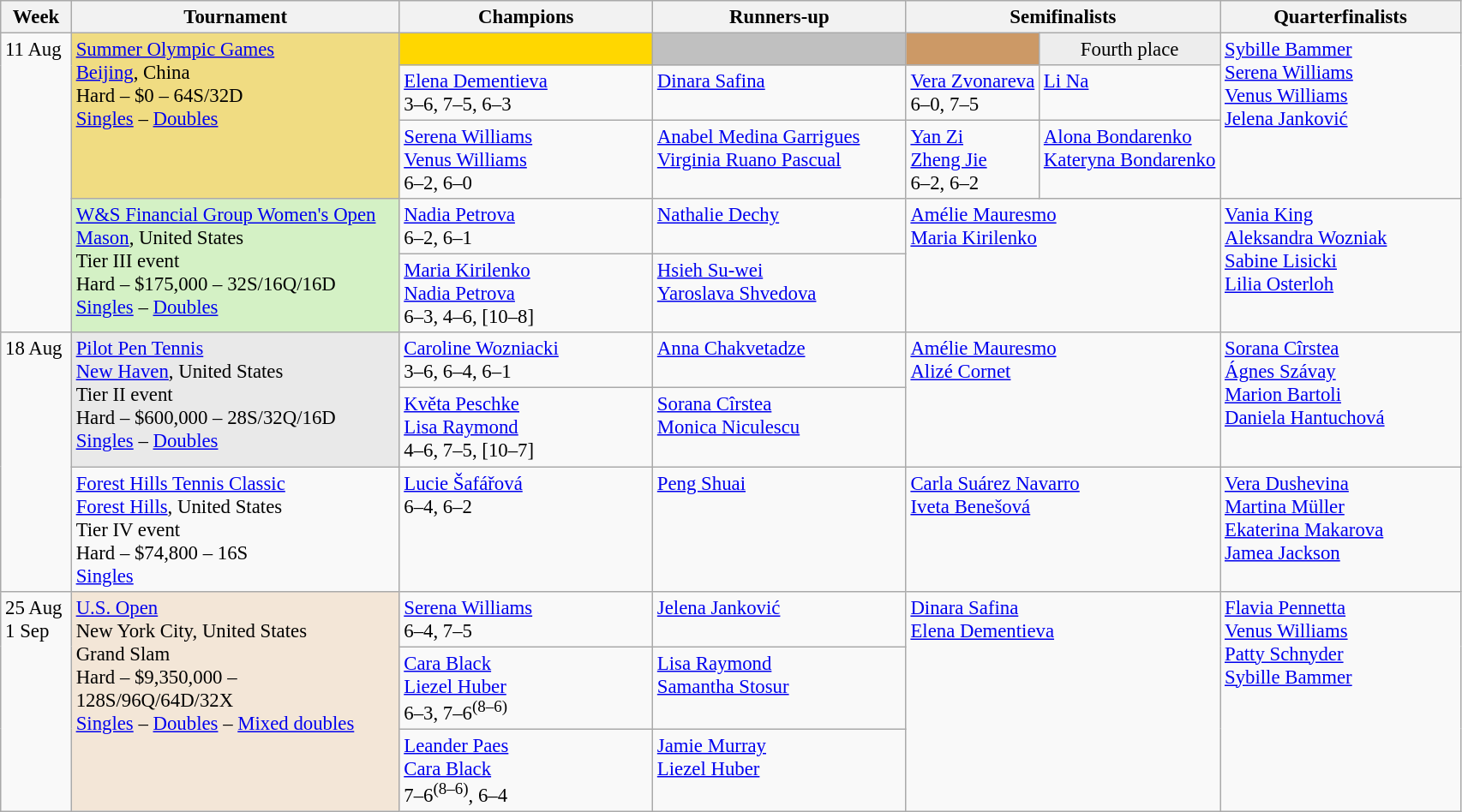<table class=wikitable style=font-size:95%>
<tr>
<th style="width:48px;">Week</th>
<th style="width:248px;">Tournament</th>
<th style="width:190px;">Champions</th>
<th style="width:190px;">Runners-up</th>
<th style="width:180px;" colspan=2>Semifinalists</th>
<th style="width:180px;">Quarterfinalists</th>
</tr>
<tr valign="top">
<td rowspan=5>11 Aug</td>
<td rowspan=3 bgcolor="#f0dc82"><a href='#'>Summer Olympic Games</a><br><a href='#'>Beijing</a>, China<br>Hard – $0 – 64S/32D<br><a href='#'>Singles</a> – <a href='#'>Doubles</a></td>
<td style="background:gold; text-align:center;"></td>
<td style="background:silver; text-align:center;"></td>
<td style="background:#cc9966; text-align:center;"></td>
<td style="background:#ededed ; text-align:center;">Fourth place</td>
<td rowspan=3> <a href='#'>Sybille Bammer</a><br> <a href='#'>Serena Williams</a><br> <a href='#'>Venus Williams</a>  <br> <a href='#'>Jelena Janković</a></td>
</tr>
<tr valign=top>
<td> <a href='#'>Elena Dementieva</a> <br>3–6, 7–5, 6–3</td>
<td> <a href='#'>Dinara Safina</a></td>
<td> <a href='#'>Vera Zvonareva</a><br>6–0, 7–5</td>
<td> <a href='#'>Li Na</a></td>
</tr>
<tr valign=top>
<td> <a href='#'>Serena Williams</a> <br>  <a href='#'>Venus Williams</a> <br>6–2, 6–0</td>
<td> <a href='#'>Anabel Medina Garrigues</a> <br>  <a href='#'>Virginia Ruano Pascual</a></td>
<td> <a href='#'>Yan Zi</a><br> <a href='#'>Zheng Jie</a><br>6–2, 6–2</td>
<td> <a href='#'>Alona Bondarenko</a><br> <a href='#'>Kateryna Bondarenko</a></td>
</tr>
<tr valign="top">
<td rowspan=2 style="background:#d4f1c5;"><a href='#'>W&S Financial Group Women's Open</a><br> <a href='#'>Mason</a>, United States<br>Tier III event<br>Hard – $175,000 – 32S/16Q/16D<br><a href='#'>Singles</a> – <a href='#'>Doubles</a></td>
<td> <a href='#'>Nadia Petrova</a><br>6–2, 6–1</td>
<td> <a href='#'>Nathalie Dechy</a></td>
<td colspan=2 rowspan=2> <a href='#'>Amélie Mauresmo</a><br> <a href='#'>Maria Kirilenko</a></td>
<td rowspan=2> <a href='#'>Vania King</a><br> <a href='#'>Aleksandra Wozniak</a><br> <a href='#'>Sabine Lisicki</a><br> <a href='#'>Lilia Osterloh</a></td>
</tr>
<tr valign="top">
<td> <a href='#'>Maria Kirilenko</a> <br>  <a href='#'>Nadia Petrova</a> <br> 6–3, 4–6, [10–8]</td>
<td> <a href='#'>Hsieh Su-wei</a> <br>  <a href='#'>Yaroslava Shvedova</a></td>
</tr>
<tr valign="top">
<td rowspan=3>18 Aug</td>
<td rowspan=2 style="background:#e9e9e9;"><a href='#'>Pilot Pen Tennis</a><br> <a href='#'>New Haven</a>, United States<br>Tier II event<br>Hard – $600,000 – 28S/32Q/16D<br><a href='#'>Singles</a> – <a href='#'>Doubles</a></td>
<td> <a href='#'>Caroline Wozniacki</a><br>3–6, 6–4, 6–1</td>
<td> <a href='#'>Anna Chakvetadze</a></td>
<td colspan=2 rowspan=2> <a href='#'>Amélie Mauresmo</a><br> <a href='#'>Alizé Cornet</a></td>
<td rowspan=2> <a href='#'>Sorana Cîrstea</a><br> <a href='#'>Ágnes Szávay</a><br> <a href='#'>Marion Bartoli</a><br> <a href='#'>Daniela Hantuchová</a></td>
</tr>
<tr valign="top">
<td> <a href='#'>Květa Peschke</a> <br>  <a href='#'>Lisa Raymond</a><br> 4–6, 7–5, [10–7]</td>
<td> <a href='#'>Sorana Cîrstea</a> <br>  <a href='#'>Monica Niculescu</a></td>
</tr>
<tr valign="top">
<td><a href='#'>Forest Hills Tennis Classic</a><br> <a href='#'>Forest Hills</a>, United States<br>Tier IV event<br>Hard – $74,800 – 16S<br><a href='#'>Singles</a></td>
<td> <a href='#'>Lucie Šafářová</a> <br>6–4, 6–2</td>
<td> <a href='#'>Peng Shuai</a></td>
<td colspan=2> <a href='#'>Carla Suárez Navarro</a><br> <a href='#'>Iveta Benešová</a></td>
<td> <a href='#'>Vera Dushevina</a><br> <a href='#'>Martina Müller</a><br> <a href='#'>Ekaterina Makarova</a><br> <a href='#'>Jamea Jackson</a></td>
</tr>
<tr valign="top">
<td rowspan=3>25 Aug<br>1 Sep</td>
<td rowspan=3 style="background:#f3e6d7;"><a href='#'>U.S. Open</a><br> New York City, United States<br>Grand Slam<br>Hard – $9,350,000 – 128S/96Q/64D/32X<br><a href='#'>Singles</a> – <a href='#'>Doubles</a>  – <a href='#'>Mixed doubles</a></td>
<td> <a href='#'>Serena Williams</a> <br>6–4, 7–5</td>
<td> <a href='#'>Jelena Janković</a></td>
<td rowspan=3 colspan=2> <a href='#'>Dinara Safina</a>   <br>  <a href='#'>Elena Dementieva</a></td>
<td rowspan=3> <a href='#'>Flavia Pennetta</a><br> <a href='#'>Venus Williams</a><br>   <a href='#'>Patty Schnyder</a><br> <a href='#'>Sybille Bammer</a></td>
</tr>
<tr valign="top">
<td> <a href='#'>Cara Black</a> <br>  <a href='#'>Liezel Huber</a><br>6–3, 7–6<sup>(8–6)</sup></td>
<td> <a href='#'>Lisa Raymond</a> <br>  <a href='#'>Samantha Stosur</a></td>
</tr>
<tr valign=top>
<td> <a href='#'>Leander Paes</a> <br>  <a href='#'>Cara Black</a> <br>7–6<sup>(8–6)</sup>, 6–4</td>
<td> <a href='#'>Jamie Murray</a> <br>  <a href='#'>Liezel Huber</a></td>
</tr>
</table>
